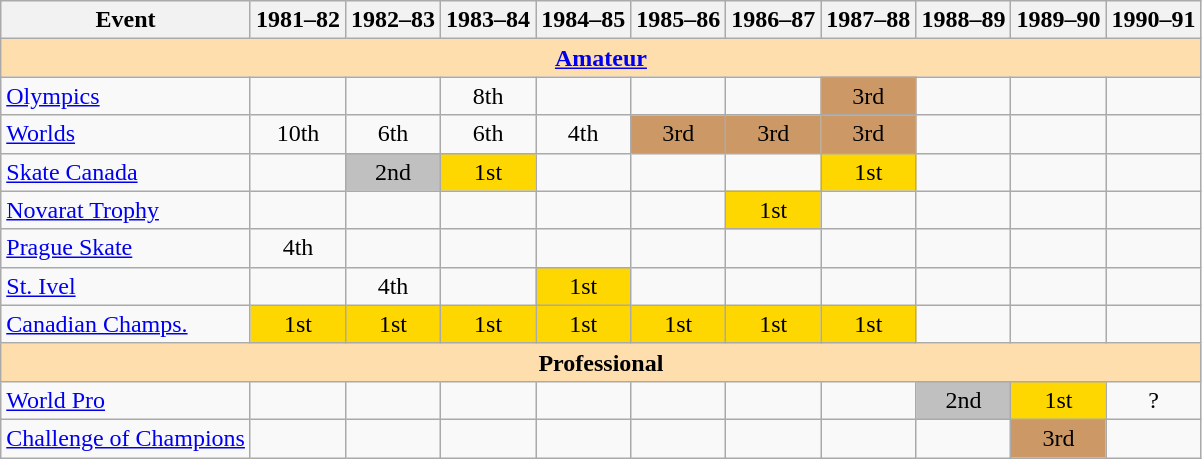<table class="wikitable" style="text-align:center">
<tr>
<th>Event</th>
<th>1981–82</th>
<th>1982–83</th>
<th>1983–84</th>
<th>1984–85</th>
<th>1985–86</th>
<th>1986–87</th>
<th>1987–88</th>
<th>1988–89</th>
<th>1989–90</th>
<th>1990–91</th>
</tr>
<tr>
<th style="background-color: #ffdead" colspan=11 align=center><strong><a href='#'>Amateur</a></strong></th>
</tr>
<tr>
<td align=left><a href='#'>Olympics</a></td>
<td></td>
<td></td>
<td>8th</td>
<td></td>
<td></td>
<td></td>
<td bgcolor="cc9966">3rd</td>
<td></td>
<td></td>
<td></td>
</tr>
<tr>
<td align=left><a href='#'>Worlds</a></td>
<td>10th</td>
<td>6th</td>
<td>6th</td>
<td>4th</td>
<td bgcolor="cc9966">3rd</td>
<td bgcolor="cc9966">3rd</td>
<td bgcolor="cc9966">3rd</td>
<td></td>
<td></td>
<td></td>
</tr>
<tr>
<td align=left><a href='#'>Skate Canada</a></td>
<td></td>
<td bgcolor="silver">2nd</td>
<td bgcolor="gold">1st</td>
<td></td>
<td></td>
<td></td>
<td bgcolor="gold">1st</td>
<td></td>
<td></td>
<td></td>
</tr>
<tr>
<td align=left><a href='#'>Novarat Trophy</a></td>
<td></td>
<td></td>
<td></td>
<td></td>
<td></td>
<td bgcolor="gold">1st</td>
<td></td>
<td></td>
<td></td>
<td></td>
</tr>
<tr>
<td align=left><a href='#'>Prague Skate</a></td>
<td>4th</td>
<td></td>
<td></td>
<td></td>
<td></td>
<td></td>
<td></td>
<td></td>
<td></td>
<td></td>
</tr>
<tr>
<td align=left><a href='#'>St. Ivel</a></td>
<td></td>
<td>4th</td>
<td></td>
<td bgcolor="gold">1st</td>
<td></td>
<td></td>
<td></td>
<td></td>
<td></td>
<td></td>
</tr>
<tr>
<td align=left><a href='#'>Canadian Champs.</a></td>
<td bgcolor="gold">1st</td>
<td bgcolor="gold">1st</td>
<td bgcolor="gold">1st</td>
<td bgcolor="gold">1st</td>
<td bgcolor="gold">1st</td>
<td bgcolor="gold">1st</td>
<td bgcolor="gold">1st</td>
<td></td>
<td></td>
<td></td>
</tr>
<tr>
<th style="background-color: #ffdead" colspan=11 align=center><strong>Professional</strong></th>
</tr>
<tr>
<td align=left><a href='#'>World Pro</a></td>
<td></td>
<td></td>
<td></td>
<td></td>
<td></td>
<td></td>
<td></td>
<td bgcolor="silver">2nd</td>
<td bgcolor="gold">1st</td>
<td>?</td>
</tr>
<tr>
<td align=left><a href='#'>Challenge of Champions</a></td>
<td></td>
<td></td>
<td></td>
<td></td>
<td></td>
<td></td>
<td></td>
<td></td>
<td bgcolor="cc9966">3rd</td>
<td></td>
</tr>
</table>
